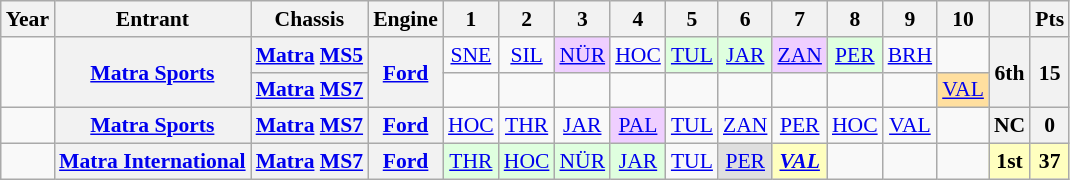<table class="wikitable" style="text-align:center; font-size:90%">
<tr>
<th>Year</th>
<th>Entrant</th>
<th>Chassis</th>
<th>Engine</th>
<th>1</th>
<th>2</th>
<th>3</th>
<th>4</th>
<th>5</th>
<th>6</th>
<th>7</th>
<th>8</th>
<th>9</th>
<th>10</th>
<th></th>
<th>Pts</th>
</tr>
<tr>
<td rowspan=2></td>
<th rowspan=2><a href='#'>Matra Sports</a></th>
<th><a href='#'>Matra</a> <a href='#'>MS5</a></th>
<th rowspan=2><a href='#'>Ford</a></th>
<td><a href='#'>SNE</a></td>
<td><a href='#'>SIL</a></td>
<td style="background:#EFCFFF;"><a href='#'>NÜR</a><br></td>
<td><a href='#'>HOC</a></td>
<td style="background:#DFFFDF;"><a href='#'>TUL</a><br><small></small></td>
<td style="background:#DFFFDF;"><a href='#'>JAR</a><br><small></small></td>
<td style="background:#EFCFFF;"><a href='#'>ZAN</a><br></td>
<td style="background:#DFFFDF;"><a href='#'>PER</a><br><small></small></td>
<td><a href='#'>BRH</a></td>
<td></td>
<th rowspan=2>6th</th>
<th rowspan=2>15</th>
</tr>
<tr>
<th><a href='#'>Matra</a> <a href='#'>MS7</a></th>
<td></td>
<td></td>
<td></td>
<td></td>
<td></td>
<td></td>
<td></td>
<td></td>
<td></td>
<td style="background:#FFDF9F;"><a href='#'>VAL</a><br></td>
</tr>
<tr>
<td></td>
<th><a href='#'>Matra Sports</a></th>
<th><a href='#'>Matra</a> <a href='#'>MS7</a></th>
<th><a href='#'>Ford</a></th>
<td><a href='#'>HOC</a></td>
<td><a href='#'>THR</a></td>
<td><a href='#'>JAR</a></td>
<td style="background:#EFCFFF;"><a href='#'>PAL</a><br></td>
<td><a href='#'>TUL</a></td>
<td><a href='#'>ZAN</a></td>
<td><a href='#'>PER</a></td>
<td><a href='#'>HOC</a></td>
<td><a href='#'>VAL</a></td>
<td></td>
<th>NC</th>
<th>0</th>
</tr>
<tr>
<td></td>
<th><a href='#'>Matra International</a></th>
<th><a href='#'>Matra</a> <a href='#'>MS7</a></th>
<th><a href='#'>Ford</a></th>
<td style="background:#DFFFDF;"><a href='#'>THR</a><br><small></small></td>
<td style="background:#DFFFDF;"><a href='#'>HOC</a><br><small></small></td>
<td style="background:#DFFFDF;"><a href='#'>NÜR</a><br><small></small></td>
<td style="background:#DFFFDF;"><a href='#'>JAR</a><br><small></small></td>
<td><a href='#'>TUL</a></td>
<td style="background:#DFDFDF;"><a href='#'>PER</a><br><small></small></td>
<td style="background:#FFFFBF;"><strong><em><a href='#'>VAL</a></em></strong><br></td>
<td></td>
<td></td>
<td></td>
<th style="background:#FFFFBF;">1st</th>
<th style="background:#FFFFBF;">37</th>
</tr>
</table>
